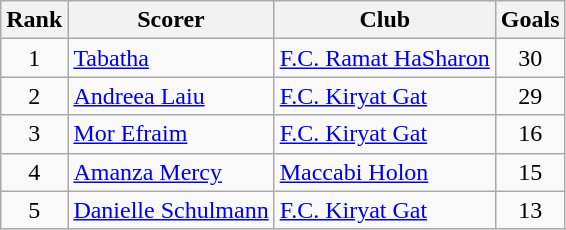<table class="wikitable" style="text-align:center">
<tr>
<th>Rank</th>
<th>Scorer</th>
<th>Club</th>
<th>Goals</th>
</tr>
<tr>
<td>1</td>
<td align="left"> <a href='#'>Tabatha</a></td>
<td align="left"><a href='#'>F.C. Ramat HaSharon</a></td>
<td>30</td>
</tr>
<tr>
<td>2</td>
<td align="left"> <a href='#'>Andreea Laiu</a></td>
<td align="left"><a href='#'>F.C. Kiryat Gat</a></td>
<td>29</td>
</tr>
<tr>
<td>3</td>
<td align="left"> <a href='#'>Mor Efraim</a></td>
<td align="left"><a href='#'>F.C. Kiryat Gat</a></td>
<td>16</td>
</tr>
<tr>
<td>4</td>
<td align="left"> <a href='#'>Amanza Mercy</a></td>
<td align="left"><a href='#'>Maccabi Holon</a></td>
<td>15</td>
</tr>
<tr>
<td>5</td>
<td align="left"> <a href='#'>Danielle Schulmann</a></td>
<td align="left"><a href='#'>F.C. Kiryat Gat</a></td>
<td>13</td>
</tr>
</table>
